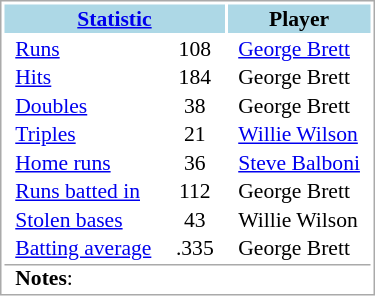<table style="border:1px #aaa solid; margin:1em 1em 1em 0; font-size:90%">
<tr style="background-color:lightblue; text-align:center">
<th colspan=2><a href='#'>Statistic</a></th>
<th>Player</th>
</tr>
<tr style="vertical-align:top">
<td style="padding:0 0.5em"><a href='#'>Runs</a></td>
<td style="text-align:center; padding:0 0.5em">108</td>
<td style="padding:0 0.5em"><a href='#'>George Brett</a></td>
</tr>
<tr style="vertical-align:top">
<td style="padding:0 0.5em"><a href='#'>Hits</a></td>
<td style="text-align:center; padding:0 0.5em">184</td>
<td style="padding:0 0.5em">George Brett</td>
</tr>
<tr style="vertical-align:top">
<td style="padding:0 0.5em"><a href='#'>Doubles</a></td>
<td style="text-align:center; padding:0 0.5em">38</td>
<td style="padding:0 0.5em">George Brett</td>
</tr>
<tr style="vertical-align:top">
<td style="padding:0 0.5em"><a href='#'>Triples</a></td>
<td style="text-align:center; padding:0 0.5em">21</td>
<td style="padding:0 0.5em"><a href='#'>Willie Wilson</a></td>
</tr>
<tr style="vertical-align:top">
<td style="padding:0 0.5em"><a href='#'>Home runs</a></td>
<td style="text-align:center; padding:0 0.5em">36</td>
<td style="padding:0 0.5em"><a href='#'>Steve Balboni</a></td>
</tr>
<tr style="vertical-align:top">
<td style="padding:0 0.5em"><a href='#'>Runs batted in</a></td>
<td style="text-align:center; padding:0 0.5em">112</td>
<td style="padding:0 0.5em">George Brett</td>
</tr>
<tr style="vertical-align:top">
<td style="padding:0 0.5em"><a href='#'>Stolen bases</a></td>
<td style="text-align:center; padding:0 0.5em">43</td>
<td style="padding:0 0.5em">Willie Wilson</td>
</tr>
<tr style="vertical-align:top">
<td style="padding:0 0.5em"><a href='#'>Batting average</a></td>
<td style="text-align:center; padding:0 0.5em">.335</td>
<td style="padding:0 0.5em">George Brett</td>
</tr>
<tr>
<td colspan=3 style="border-top:1px #aaa solid; text-align:left; padding:0 0.5em"><strong>Notes</strong>: </td>
</tr>
</table>
